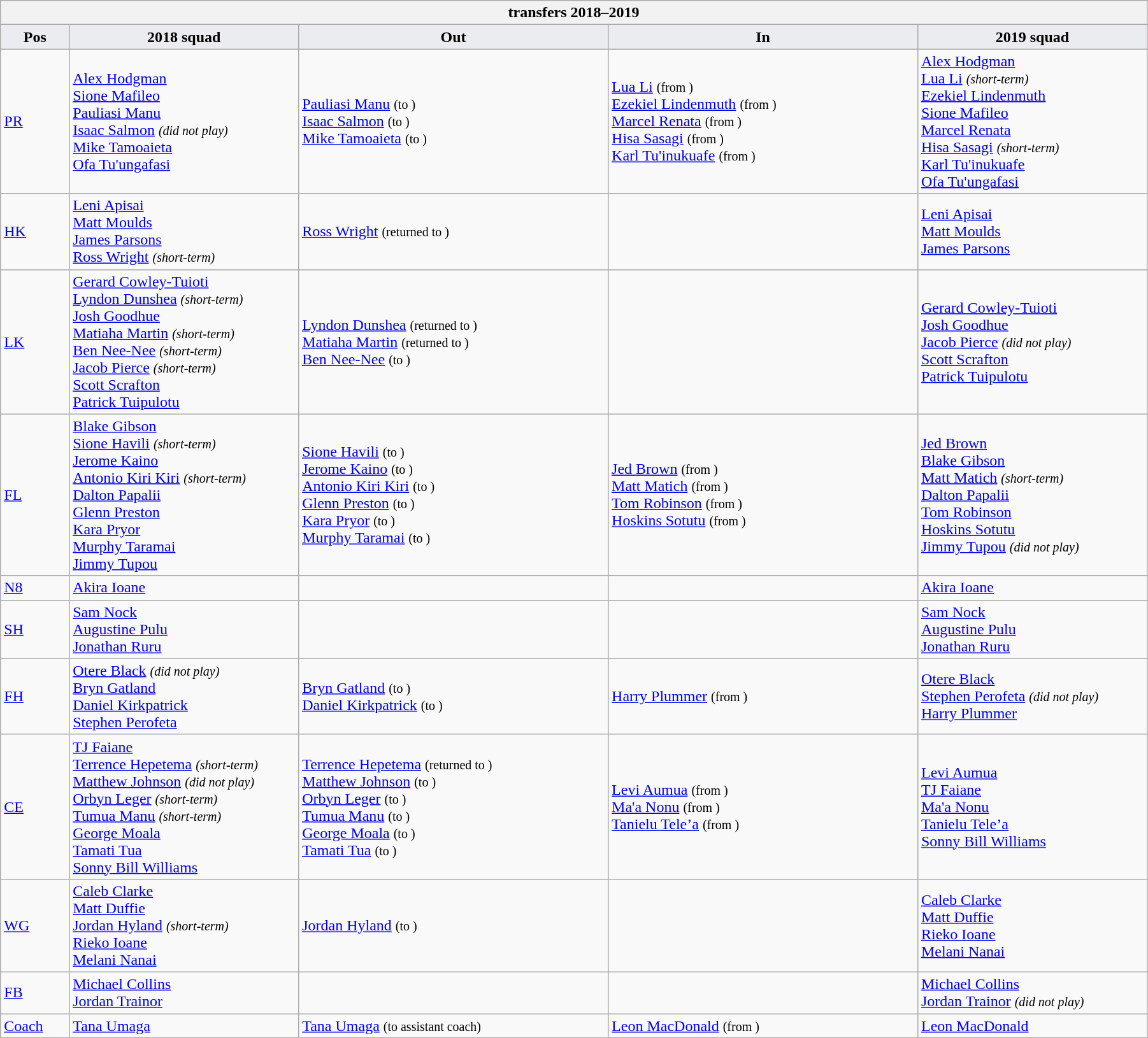<table class="wikitable" style="text-align: left; width:95%">
<tr>
<th colspan="100%"> transfers 2018–2019</th>
</tr>
<tr>
<th style="background:#ebecf0; width:6%;">Pos</th>
<th style="background:#ebecf0; width:20%;">2018 squad</th>
<th style="background:#ebecf0; width:27%;">Out</th>
<th style="background:#ebecf0; width:27%;">In</th>
<th style="background:#ebecf0; width:20%;">2019 squad</th>
</tr>
<tr>
<td><a href='#'>PR</a></td>
<td> <a href='#'>Alex Hodgman</a> <br> <a href='#'>Sione Mafileo</a> <br> <a href='#'>Pauliasi Manu</a> <br> <a href='#'>Isaac Salmon</a> <small><em>(did not play)</em></small> <br> <a href='#'>Mike Tamoaieta</a> <br> <a href='#'>Ofa Tu'ungafasi</a></td>
<td>  <a href='#'>Pauliasi Manu</a> <small>(to )</small> <br>  <a href='#'>Isaac Salmon</a> <small>(to )</small> <br>  <a href='#'>Mike Tamoaieta</a> <small>(to )</small></td>
<td>  <a href='#'>Lua Li</a> <small>(from )</small> <br>  <a href='#'>Ezekiel Lindenmuth</a> <small>(from )</small> <br>  <a href='#'>Marcel Renata</a> <small>(from )</small> <br>  <a href='#'>Hisa Sasagi</a> <small>(from )</small> <br>  <a href='#'>Karl Tu'inukuafe</a> <small>(from )</small></td>
<td> <a href='#'>Alex Hodgman</a> <br> <a href='#'>Lua Li</a> <small><em>(short-term)</em></small> <br> <a href='#'>Ezekiel Lindenmuth</a> <br> <a href='#'>Sione Mafileo</a> <br> <a href='#'>Marcel Renata</a> <br> <a href='#'>Hisa Sasagi</a> <small><em>(short-term)</em></small> <br> <a href='#'>Karl Tu'inukuafe</a> <br> <a href='#'>Ofa Tu'ungafasi</a></td>
</tr>
<tr>
<td><a href='#'>HK</a></td>
<td> <a href='#'>Leni Apisai</a> <br> <a href='#'>Matt Moulds</a> <br> <a href='#'>James Parsons</a> <br> <a href='#'>Ross Wright</a> <small><em>(short-term)</em></small></td>
<td>  <a href='#'>Ross Wright</a> <small>(returned to )</small></td>
<td></td>
<td> <a href='#'>Leni Apisai</a> <br> <a href='#'>Matt Moulds</a> <br> <a href='#'>James Parsons</a></td>
</tr>
<tr>
<td><a href='#'>LK</a></td>
<td> <a href='#'>Gerard Cowley-Tuioti</a> <br> <a href='#'>Lyndon Dunshea</a> <small><em>(short-term)</em></small> <br> <a href='#'>Josh Goodhue</a> <br> <a href='#'>Matiaha Martin</a> <small><em>(short-term)</em></small> <br> <a href='#'>Ben Nee-Nee</a> <small><em>(short-term)</em></small> <br> <a href='#'>Jacob Pierce</a> <small><em>(short-term)</em></small> <br> <a href='#'>Scott Scrafton</a> <br> <a href='#'>Patrick Tuipulotu</a></td>
<td>  <a href='#'>Lyndon Dunshea</a> <small>(returned to )</small> <br>  <a href='#'>Matiaha Martin</a> <small>(returned to )</small> <br>  <a href='#'>Ben Nee-Nee</a> <small>(to )</small></td>
<td></td>
<td> <a href='#'>Gerard Cowley-Tuioti</a> <br> <a href='#'>Josh Goodhue</a> <br> <a href='#'>Jacob Pierce</a> <small><em>(did not play)</em></small> <br> <a href='#'>Scott Scrafton</a> <br> <a href='#'>Patrick Tuipulotu</a></td>
</tr>
<tr>
<td><a href='#'>FL</a></td>
<td> <a href='#'>Blake Gibson</a> <br> <a href='#'>Sione Havili</a> <small><em>(short-term)</em></small> <br> <a href='#'>Jerome Kaino</a> <br> <a href='#'>Antonio Kiri Kiri</a> <small><em>(short-term)</em></small> <br> <a href='#'>Dalton Papalii</a> <br> <a href='#'>Glenn Preston</a> <br> <a href='#'>Kara Pryor</a> <br> <a href='#'>Murphy Taramai</a> <br> <a href='#'>Jimmy Tupou</a></td>
<td>  <a href='#'>Sione Havili</a> <small>(to )</small> <br>  <a href='#'>Jerome Kaino</a> <small>(to )</small> <br>  <a href='#'>Antonio Kiri Kiri</a> <small>(to )</small> <br>  <a href='#'>Glenn Preston</a> <small>(to )</small> <br>  <a href='#'>Kara Pryor</a> <small>(to )</small> <br>  <a href='#'>Murphy Taramai</a> <small>(to )</small></td>
<td>  <a href='#'>Jed Brown</a> <small>(from )</small> <br>  <a href='#'>Matt Matich</a> <small>(from )</small> <br>  <a href='#'>Tom Robinson</a> <small>(from )</small> <br>  <a href='#'>Hoskins Sotutu</a> <small>(from )</small></td>
<td> <a href='#'>Jed Brown</a> <br> <a href='#'>Blake Gibson</a> <br> <a href='#'>Matt Matich</a> <small><em>(short-term)</em></small> <br> <a href='#'>Dalton Papalii</a> <br> <a href='#'>Tom Robinson</a> <br> <a href='#'>Hoskins Sotutu</a> <br> <a href='#'>Jimmy Tupou</a> <small><em>(did not play)</em></small></td>
</tr>
<tr>
<td><a href='#'>N8</a></td>
<td> <a href='#'>Akira Ioane</a></td>
<td></td>
<td></td>
<td> <a href='#'>Akira Ioane</a></td>
</tr>
<tr>
<td><a href='#'>SH</a></td>
<td> <a href='#'>Sam Nock</a> <br> <a href='#'>Augustine Pulu</a> <br> <a href='#'>Jonathan Ruru</a></td>
<td></td>
<td></td>
<td> <a href='#'>Sam Nock</a> <br> <a href='#'>Augustine Pulu</a> <br> <a href='#'>Jonathan Ruru</a></td>
</tr>
<tr>
<td><a href='#'>FH</a></td>
<td> <a href='#'>Otere Black</a> <small><em>(did not play)</em></small> <br> <a href='#'>Bryn Gatland</a> <br> <a href='#'>Daniel Kirkpatrick</a> <br> <a href='#'>Stephen Perofeta</a></td>
<td>  <a href='#'>Bryn Gatland</a> <small>(to )</small> <br>  <a href='#'>Daniel Kirkpatrick</a> <small>(to )</small></td>
<td>  <a href='#'>Harry Plummer</a> <small>(from )</small></td>
<td> <a href='#'>Otere Black</a> <br> <a href='#'>Stephen Perofeta</a> <small><em>(did not play)</em></small> <br> <a href='#'>Harry Plummer</a></td>
</tr>
<tr>
<td><a href='#'>CE</a></td>
<td> <a href='#'>TJ Faiane</a> <br> <a href='#'>Terrence Hepetema</a> <small><em>(short-term)</em></small> <br> <a href='#'>Matthew Johnson</a> <small><em>(did not play)</em></small> <br> <a href='#'>Orbyn Leger</a> <small><em>(short-term)</em></small> <br> <a href='#'>Tumua Manu</a> <small><em>(short-term)</em></small> <br> <a href='#'>George Moala</a> <br> <a href='#'>Tamati Tua</a> <br> <a href='#'>Sonny Bill Williams</a></td>
<td>  <a href='#'>Terrence Hepetema</a> <small>(returned to )</small> <br>  <a href='#'>Matthew Johnson</a> <small>(to )</small> <br>  <a href='#'>Orbyn Leger</a> <small>(to )</small> <br>  <a href='#'>Tumua Manu</a> <small>(to )</small> <br>  <a href='#'>George Moala</a> <small>(to )</small> <br>  <a href='#'>Tamati Tua</a> <small>(to )</small></td>
<td>  <a href='#'>Levi Aumua</a> <small>(from )</small> <br>  <a href='#'>Ma'a Nonu</a> <small>(from )</small> <br>  <a href='#'>Tanielu Tele’a</a> <small>(from )</small></td>
<td> <a href='#'>Levi Aumua</a> <br> <a href='#'>TJ Faiane</a> <br> <a href='#'>Ma'a Nonu</a> <br> <a href='#'>Tanielu Tele’a</a> <br> <a href='#'>Sonny Bill Williams</a></td>
</tr>
<tr>
<td><a href='#'>WG</a></td>
<td> <a href='#'>Caleb Clarke</a> <br> <a href='#'>Matt Duffie</a> <br> <a href='#'>Jordan Hyland</a> <small><em>(short-term)</em></small> <br> <a href='#'>Rieko Ioane</a> <br> <a href='#'>Melani Nanai</a></td>
<td>  <a href='#'>Jordan Hyland</a> <small>(to )</small></td>
<td></td>
<td> <a href='#'>Caleb Clarke</a> <br> <a href='#'>Matt Duffie</a> <br> <a href='#'>Rieko Ioane</a> <br> <a href='#'>Melani Nanai</a></td>
</tr>
<tr>
<td><a href='#'>FB</a></td>
<td> <a href='#'>Michael Collins</a> <br> <a href='#'>Jordan Trainor</a></td>
<td></td>
<td></td>
<td> <a href='#'>Michael Collins</a> <br> <a href='#'>Jordan Trainor</a> <small><em>(did not play)</em></small></td>
</tr>
<tr>
<td><a href='#'>Coach</a></td>
<td> <a href='#'>Tana Umaga</a></td>
<td>  <a href='#'>Tana Umaga</a> <small>(to assistant coach)</small></td>
<td>  <a href='#'>Leon MacDonald</a> <small>(from )</small></td>
<td> <a href='#'>Leon MacDonald</a></td>
</tr>
</table>
